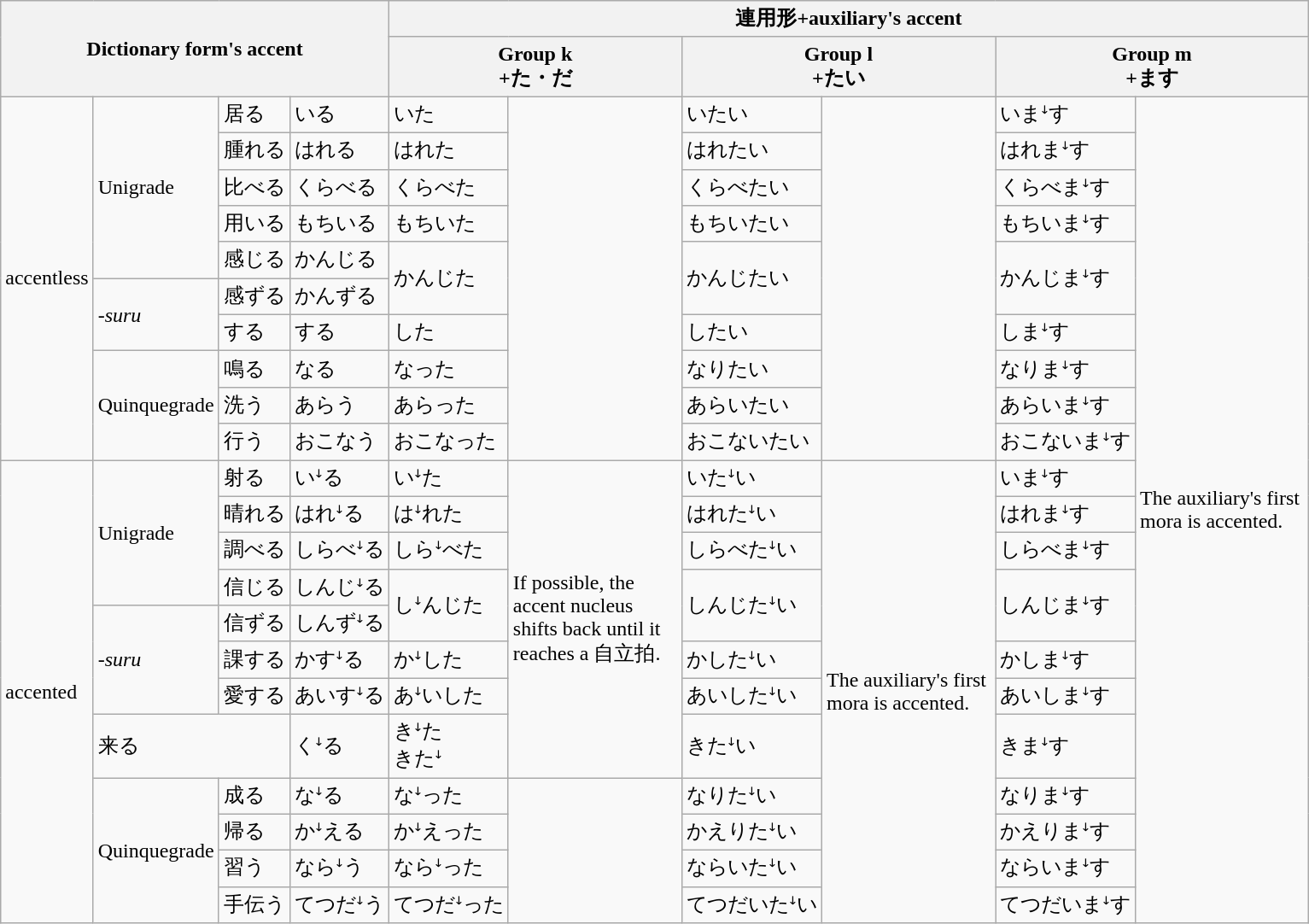<table class="wikitable">
<tr>
<th rowspan=2 colspan=4>Dictionary form's accent</th>
<th colspan=6>連用形+auxiliary's accent</th>
</tr>
<tr>
<th colspan=2>Group k<br>+た・だ</th>
<th colspan=2>Group l<br>+たい</th>
<th colspan=2>Group m<br>+ます</th>
</tr>
<tr>
<td rowspan=10>accentless</td>
<td rowspan=5>Unigrade</td>
<td>居る</td>
<td>いる</td>
<td>いた</td>
<td rowspan=10 style=width:8em></td>
<td>いたい</td>
<td rowspan=10 style=width:8em></td>
<td>いまꜜす</td>
<td rowspan=22 style=width:8em>The auxiliary's first mora is accented.</td>
</tr>
<tr>
<td>腫れる</td>
<td>はれる</td>
<td>はれた</td>
<td>はれたい</td>
<td>はれまꜜす</td>
</tr>
<tr>
<td>比べる</td>
<td>くらべる</td>
<td>くらべた</td>
<td>くらべたい</td>
<td>くらべまꜜす</td>
</tr>
<tr>
<td>用いる</td>
<td>もちいる</td>
<td>もちいた</td>
<td>もちいたい</td>
<td>もちいまꜜす</td>
</tr>
<tr>
<td>感じる</td>
<td>かんじる</td>
<td rowspan=2>かんじた</td>
<td rowspan=2>かんじたい</td>
<td rowspan=2>かんじまꜜす</td>
</tr>
<tr>
<td rowspan=2><em>-suru</em></td>
<td>感ずる</td>
<td>かんずる</td>
</tr>
<tr>
<td>する</td>
<td>する</td>
<td>した</td>
<td>したい</td>
<td>しまꜜす</td>
</tr>
<tr>
<td rowspan=3>Quinquegrade</td>
<td>鳴る</td>
<td>なる</td>
<td>なった</td>
<td>なりたい</td>
<td>なりまꜜす</td>
</tr>
<tr>
<td>洗う</td>
<td>あらう</td>
<td>あらった</td>
<td>あらいたい</td>
<td>あらいまꜜす</td>
</tr>
<tr>
<td>行う</td>
<td>おこなう</td>
<td>おこなった</td>
<td>おこないたい</td>
<td>おこないまꜜす</td>
</tr>
<tr>
<td rowspan=12>accented</td>
<td rowspan=4>Unigrade</td>
<td>射る</td>
<td>いꜜる</td>
<td>いꜜた</td>
<td rowspan=8>If possible, the accent nucleus shifts back until it reaches a 自立拍.</td>
<td>いたꜜい</td>
<td rowspan=12>The auxiliary's first mora is accented.</td>
<td>いまꜜす</td>
</tr>
<tr>
<td>晴れる</td>
<td>はれꜜる</td>
<td>はꜜれた</td>
<td>はれたꜜい</td>
<td>はれまꜜす</td>
</tr>
<tr>
<td>調べる</td>
<td>しらべꜜる</td>
<td>しらꜜべた</td>
<td>しらべたꜜい</td>
<td>しらべまꜜす</td>
</tr>
<tr>
<td>信じる</td>
<td>しんじꜜる</td>
<td rowspan=2>しꜜんじた</td>
<td rowspan=2>しんじたꜜい</td>
<td rowspan=2>しんじまꜜす</td>
</tr>
<tr>
<td rowspan=3><em>-suru</em></td>
<td>信ずる</td>
<td>しんずꜜる</td>
</tr>
<tr>
<td>課する</td>
<td>かすꜜる</td>
<td>かꜜした</td>
<td>かしたꜜい</td>
<td>かしまꜜす</td>
</tr>
<tr>
<td>愛する</td>
<td>あいすꜜる</td>
<td>あꜜいした</td>
<td>あいしたꜜい</td>
<td>あいしまꜜす</td>
</tr>
<tr>
<td colspan=2>来る</td>
<td>くꜜる</td>
<td>きꜜた<br>きたꜜ</td>
<td>きたꜜい</td>
<td>きまꜜす</td>
</tr>
<tr>
<td rowspan=4>Quinquegrade</td>
<td>成る</td>
<td>なꜜる</td>
<td>なꜜった</td>
<td rowspan=4></td>
<td>なりたꜜい</td>
<td>なりまꜜす</td>
</tr>
<tr>
<td>帰る</td>
<td>かꜜえる</td>
<td>かꜜえった</td>
<td>かえりたꜜい</td>
<td>かえりまꜜす</td>
</tr>
<tr>
<td>習う</td>
<td>ならꜜう</td>
<td>ならꜜった</td>
<td>ならいたꜜい</td>
<td>ならいまꜜす</td>
</tr>
<tr>
<td>手伝う</td>
<td>てつだꜜう</td>
<td>てつだꜜった</td>
<td>てつだいたꜜい</td>
<td>てつだいまꜜす</td>
</tr>
</table>
